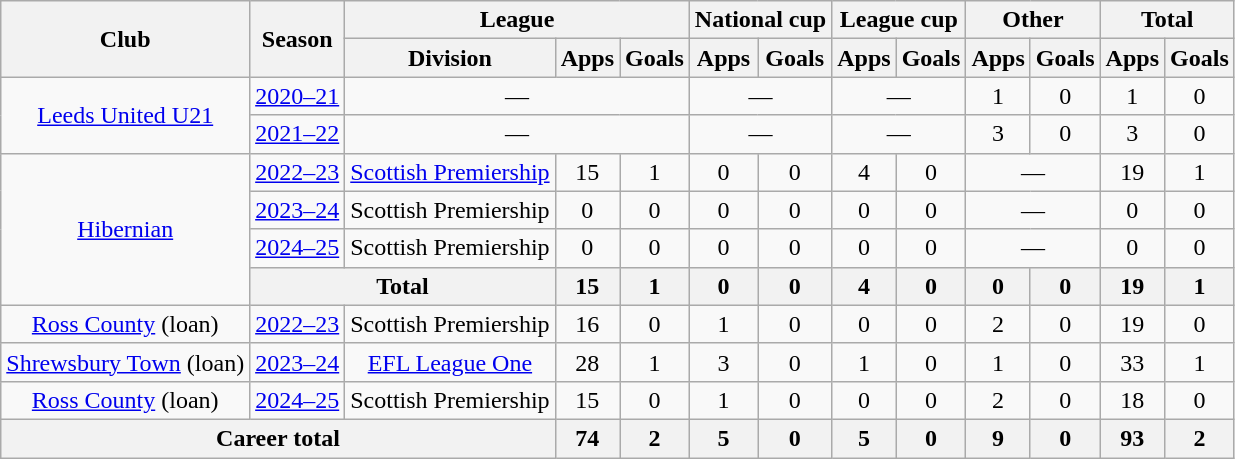<table class="wikitable" style="text-align:center">
<tr>
<th rowspan="2">Club</th>
<th rowspan="2">Season</th>
<th colspan="3">League</th>
<th colspan="2">National cup</th>
<th colspan="2">League cup</th>
<th colspan="2">Other</th>
<th colspan="2">Total</th>
</tr>
<tr>
<th>Division</th>
<th>Apps</th>
<th>Goals</th>
<th>Apps</th>
<th>Goals</th>
<th>Apps</th>
<th>Goals</th>
<th>Apps</th>
<th>Goals</th>
<th>Apps</th>
<th>Goals</th>
</tr>
<tr>
<td rowspan="2"><a href='#'>Leeds United U21</a></td>
<td><a href='#'>2020–21</a></td>
<td colspan="3">—</td>
<td colspan="2">—</td>
<td colspan="2">—</td>
<td>1</td>
<td>0</td>
<td>1</td>
<td>0</td>
</tr>
<tr>
<td><a href='#'>2021–22</a></td>
<td colspan="3">—</td>
<td colspan="2">—</td>
<td colspan="2">—</td>
<td>3</td>
<td>0</td>
<td>3</td>
<td>0</td>
</tr>
<tr>
<td rowspan=4><a href='#'>Hibernian</a></td>
<td><a href='#'>2022–23</a></td>
<td><a href='#'>Scottish Premiership</a></td>
<td>15</td>
<td>1</td>
<td>0</td>
<td>0</td>
<td>4</td>
<td>0</td>
<td colspan="2">—</td>
<td>19</td>
<td>1</td>
</tr>
<tr>
<td><a href='#'>2023–24</a></td>
<td>Scottish Premiership</td>
<td>0</td>
<td>0</td>
<td>0</td>
<td>0</td>
<td>0</td>
<td>0</td>
<td colspan="2">—</td>
<td>0</td>
<td>0</td>
</tr>
<tr>
<td><a href='#'>2024–25</a></td>
<td>Scottish Premiership</td>
<td>0</td>
<td>0</td>
<td>0</td>
<td>0</td>
<td>0</td>
<td>0</td>
<td colspan="2">—</td>
<td>0</td>
<td>0</td>
</tr>
<tr>
<th colspan="2">Total</th>
<th>15</th>
<th>1</th>
<th>0</th>
<th>0</th>
<th>4</th>
<th>0</th>
<th>0</th>
<th>0</th>
<th>19</th>
<th>1</th>
</tr>
<tr>
<td><a href='#'>Ross County</a> (loan)</td>
<td><a href='#'>2022–23</a></td>
<td>Scottish Premiership</td>
<td>16</td>
<td>0</td>
<td>1</td>
<td>0</td>
<td>0</td>
<td>0</td>
<td>2</td>
<td>0</td>
<td>19</td>
<td>0</td>
</tr>
<tr>
<td><a href='#'>Shrewsbury Town</a> (loan)</td>
<td><a href='#'>2023–24</a></td>
<td><a href='#'>EFL League One</a></td>
<td>28</td>
<td>1</td>
<td>3</td>
<td>0</td>
<td>1</td>
<td>0</td>
<td>1</td>
<td>0</td>
<td>33</td>
<td>1</td>
</tr>
<tr>
<td><a href='#'>Ross County</a> (loan)</td>
<td><a href='#'>2024–25</a></td>
<td>Scottish Premiership</td>
<td>15</td>
<td>0</td>
<td>1</td>
<td>0</td>
<td>0</td>
<td>0</td>
<td>2</td>
<td>0</td>
<td>18</td>
<td>0</td>
</tr>
<tr>
<th colspan="3">Career total</th>
<th>74</th>
<th>2</th>
<th>5</th>
<th>0</th>
<th>5</th>
<th>0</th>
<th>9</th>
<th>0</th>
<th>93</th>
<th>2</th>
</tr>
</table>
